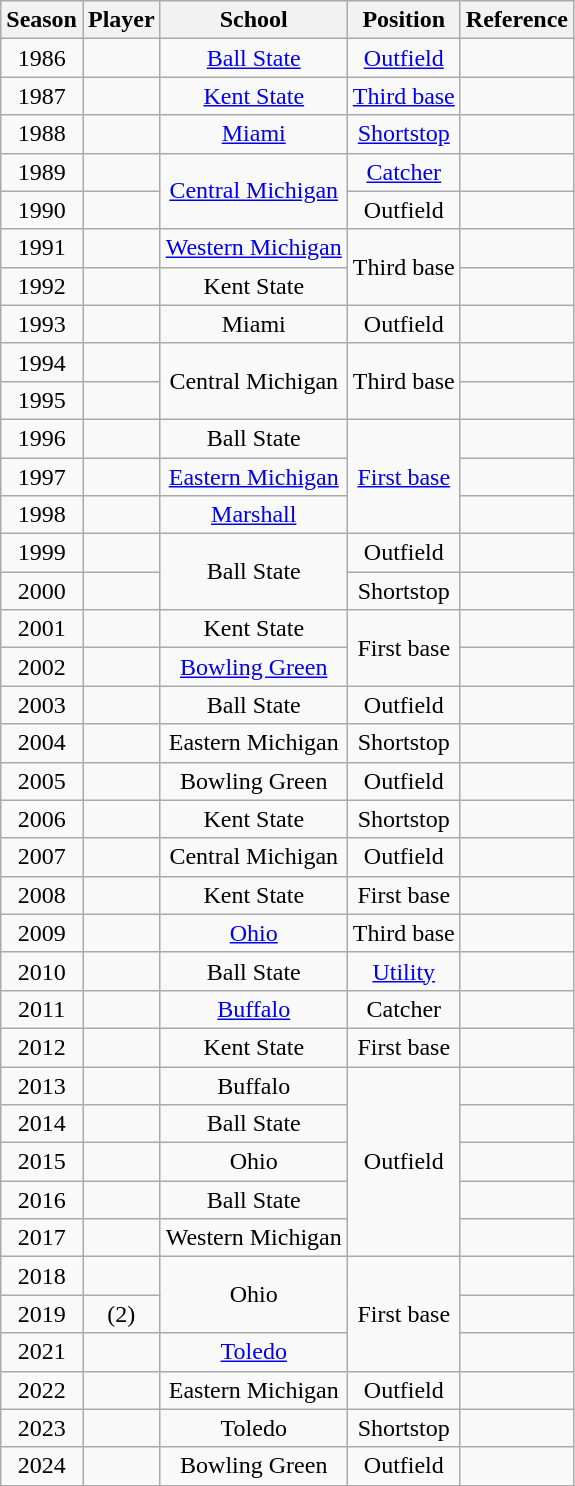<table class="wikitable sortable">
<tr>
<th>Season</th>
<th>Player</th>
<th>School</th>
<th>Position</th>
<th class="unsortable">Reference</th>
</tr>
<tr align=center>
<td>1986</td>
<td></td>
<td><a href='#'>Ball State</a></td>
<td><a href='#'>Outfield</a></td>
<td style="text-align:center;"></td>
</tr>
<tr align=center>
<td>1987</td>
<td></td>
<td><a href='#'>Kent State</a></td>
<td><a href='#'>Third base</a></td>
<td style="text-align:center;"></td>
</tr>
<tr align=center>
<td>1988</td>
<td></td>
<td><a href='#'>Miami</a></td>
<td><a href='#'>Shortstop</a></td>
<td style="text-align:center;"></td>
</tr>
<tr align=center>
<td>1989</td>
<td></td>
<td rowspan="2"><a href='#'>Central Michigan</a></td>
<td><a href='#'>Catcher</a></td>
<td style="text-align:center;"></td>
</tr>
<tr align=center>
<td>1990</td>
<td></td>
<td>Outfield</td>
<td style="text-align:center;"></td>
</tr>
<tr align=center>
<td>1991</td>
<td></td>
<td><a href='#'>Western Michigan</a></td>
<td rowspan="2">Third base</td>
<td style="text-align:center;"></td>
</tr>
<tr align=center>
<td>1992</td>
<td></td>
<td>Kent State</td>
<td style="text-align:center;"></td>
</tr>
<tr align=center>
<td>1993</td>
<td></td>
<td>Miami</td>
<td>Outfield</td>
<td style="text-align:center;"></td>
</tr>
<tr align=center>
<td>1994</td>
<td></td>
<td rowspan="2">Central Michigan</td>
<td rowspan="2">Third base</td>
<td style="text-align:center;"></td>
</tr>
<tr align=center>
<td>1995</td>
<td></td>
<td style="text-align:center;"></td>
</tr>
<tr align=center>
<td>1996</td>
<td></td>
<td>Ball State</td>
<td rowspan="3"><a href='#'>First base</a></td>
<td style="text-align:center;"></td>
</tr>
<tr align=center>
<td>1997</td>
<td></td>
<td><a href='#'>Eastern Michigan</a></td>
<td style="text-align:center;"></td>
</tr>
<tr align=center>
<td>1998</td>
<td></td>
<td><a href='#'>Marshall</a></td>
<td style="text-align:center;"></td>
</tr>
<tr align=center>
<td>1999</td>
<td></td>
<td rowspan="2">Ball State</td>
<td>Outfield</td>
<td style="text-align:center;"></td>
</tr>
<tr align=center>
<td>2000</td>
<td></td>
<td>Shortstop</td>
<td style="text-align:center;"></td>
</tr>
<tr align=center>
<td>2001</td>
<td></td>
<td>Kent State</td>
<td rowspan="2">First base</td>
<td style="text-align:center;"></td>
</tr>
<tr align=center>
<td>2002</td>
<td></td>
<td><a href='#'>Bowling Green</a></td>
<td style="text-align:center;"></td>
</tr>
<tr align=center>
<td>2003</td>
<td></td>
<td>Ball State</td>
<td>Outfield</td>
<td style="text-align:center;"></td>
</tr>
<tr align=center>
<td>2004</td>
<td></td>
<td>Eastern Michigan</td>
<td>Shortstop</td>
<td style="text-align:center;"></td>
</tr>
<tr align=center>
<td>2005</td>
<td></td>
<td>Bowling Green</td>
<td>Outfield</td>
<td style="text-align:center;"></td>
</tr>
<tr align=center>
<td>2006</td>
<td></td>
<td>Kent State</td>
<td>Shortstop</td>
<td style="text-align:center;"></td>
</tr>
<tr align=center>
<td>2007</td>
<td></td>
<td>Central Michigan</td>
<td>Outfield</td>
<td style="text-align:center;"></td>
</tr>
<tr align=center>
<td>2008</td>
<td></td>
<td>Kent State</td>
<td>First base</td>
<td style="text-align:center;"></td>
</tr>
<tr align=center>
<td>2009</td>
<td></td>
<td><a href='#'>Ohio</a></td>
<td>Third base</td>
<td style="text-align:center;"></td>
</tr>
<tr align=center>
<td>2010</td>
<td></td>
<td>Ball State</td>
<td><a href='#'>Utility</a></td>
<td style="text-align:center;"></td>
</tr>
<tr align=center>
<td>2011</td>
<td></td>
<td><a href='#'>Buffalo</a></td>
<td>Catcher</td>
<td style="text-align:center;"></td>
</tr>
<tr align=center>
<td>2012</td>
<td></td>
<td>Kent State</td>
<td>First base</td>
<td style="text-align:center;"></td>
</tr>
<tr align=center>
<td>2013</td>
<td></td>
<td>Buffalo</td>
<td rowspan="5">Outfield</td>
<td style="text-align:center;"></td>
</tr>
<tr align=center>
<td>2014</td>
<td></td>
<td>Ball State</td>
<td style="text-align:center;"></td>
</tr>
<tr align=center>
<td>2015</td>
<td></td>
<td>Ohio</td>
<td style="text-align:center;"></td>
</tr>
<tr align=center>
<td>2016</td>
<td></td>
<td>Ball State</td>
<td style="text-align:center;"></td>
</tr>
<tr align=center>
<td>2017</td>
<td></td>
<td>Western Michigan</td>
<td style="text-align:center;"></td>
</tr>
<tr align=center>
<td>2018</td>
<td></td>
<td rowspan="2">Ohio</td>
<td rowspan="3">First base</td>
<td style="text-align:center;"></td>
</tr>
<tr align=center>
<td>2019</td>
<td> (2)</td>
<td style="text-align:center;"></td>
</tr>
<tr align=center>
<td>2021</td>
<td></td>
<td><a href='#'>Toledo</a></td>
<td style="text-align:center;"></td>
</tr>
<tr align=center>
<td>2022</td>
<td></td>
<td>Eastern Michigan</td>
<td>Outfield</td>
<td style="text-align:center;"></td>
</tr>
<tr align=center>
<td>2023</td>
<td></td>
<td>Toledo</td>
<td>Shortstop</td>
<td style="text-align:center;"></td>
</tr>
<tr align=center>
<td>2024</td>
<td></td>
<td>Bowling Green</td>
<td>Outfield</td>
<td style="text-align:center;"></td>
</tr>
</table>
